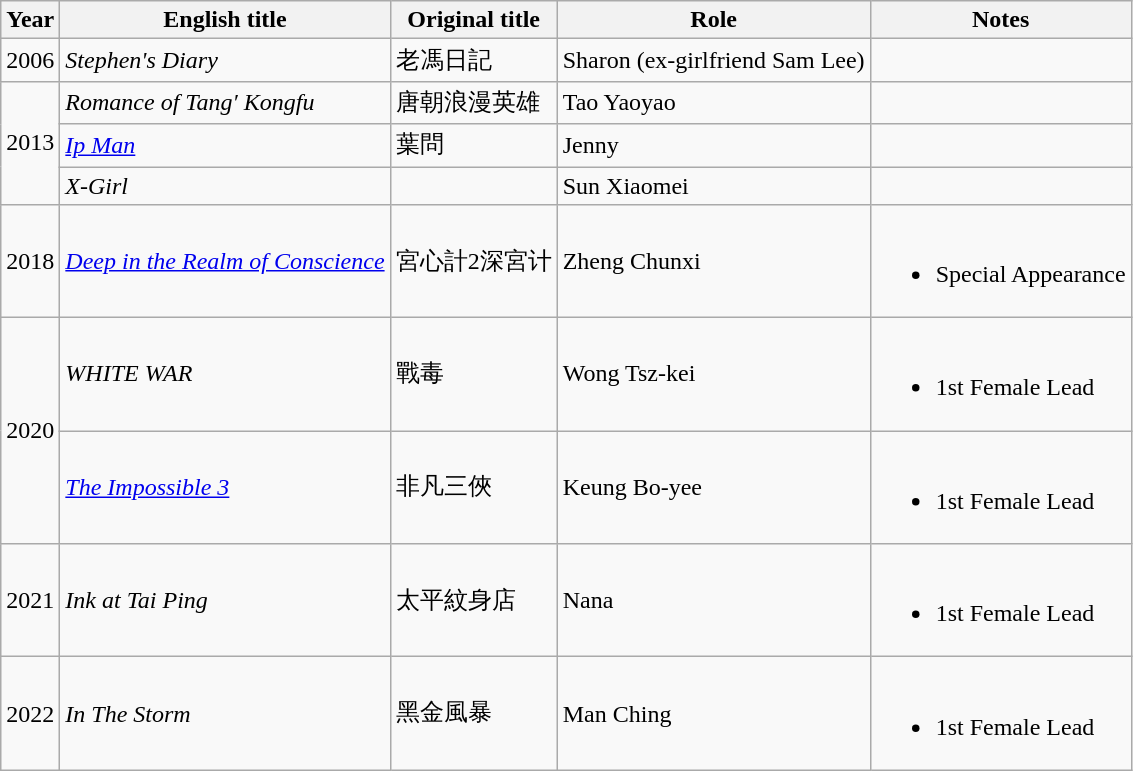<table class="wikitable sortable">
<tr>
<th>Year</th>
<th>English title</th>
<th>Original title</th>
<th>Role</th>
<th>Notes</th>
</tr>
<tr>
<td>2006</td>
<td><em>Stephen's Diary</em></td>
<td>老馮日記</td>
<td>Sharon (ex-girlfriend Sam Lee)</td>
<td></td>
</tr>
<tr>
<td rowspan="3">2013</td>
<td><em>Romance of Tang′ Kongfu</em></td>
<td>唐朝浪漫英雄</td>
<td>Tao Yaoyao</td>
<td></td>
</tr>
<tr>
<td><em><a href='#'>Ip Man</a></em></td>
<td>葉問</td>
<td>Jenny</td>
<td></td>
</tr>
<tr>
<td><em>X-Girl</em></td>
<td></td>
<td>Sun Xiaomei</td>
<td></td>
</tr>
<tr>
<td>2018</td>
<td><em><a href='#'>Deep in the Realm of Conscience</a></em></td>
<td>宮心計2深宮计</td>
<td>Zheng Chunxi</td>
<td><br><ul><li>Special Appearance</li></ul></td>
</tr>
<tr>
<td rowspan="2">2020</td>
<td><em>WHITE WAR</em></td>
<td>戰毒</td>
<td>Wong Tsz-kei</td>
<td><br><ul><li>1st Female Lead</li></ul></td>
</tr>
<tr>
<td><em><a href='#'>The Impossible 3</a></em></td>
<td>非凡三俠</td>
<td>Keung Bo-yee</td>
<td><br><ul><li>1st Female Lead</li></ul></td>
</tr>
<tr>
<td>2021</td>
<td><em>Ink at Tai Ping</em></td>
<td>太平紋身店</td>
<td>Nana</td>
<td><br><ul><li>1st Female Lead</li></ul></td>
</tr>
<tr>
<td>2022</td>
<td><em>In The Storm</em></td>
<td>黑金風暴</td>
<td>Man Ching</td>
<td><br><ul><li>1st Female Lead</li></ul></td>
</tr>
</table>
